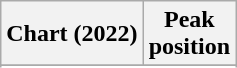<table class="wikitable sortable plainrowheaders" style="text-align:center">
<tr>
<th scope="col">Chart (2022)</th>
<th scope="col">Peak<br>position</th>
</tr>
<tr>
</tr>
<tr>
</tr>
</table>
